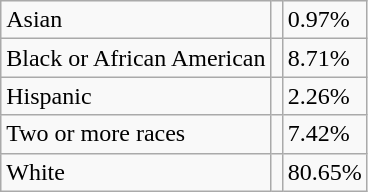<table class="wikitable">
<tr>
<td>Asian</td>
<td></td>
<td>0.97%</td>
</tr>
<tr>
<td>Black or African American</td>
<td></td>
<td>8.71%</td>
</tr>
<tr>
<td>Hispanic</td>
<td></td>
<td>2.26%</td>
</tr>
<tr>
<td>Two or more races</td>
<td></td>
<td>7.42%</td>
</tr>
<tr>
<td>White</td>
<td></td>
<td>80.65%</td>
</tr>
</table>
